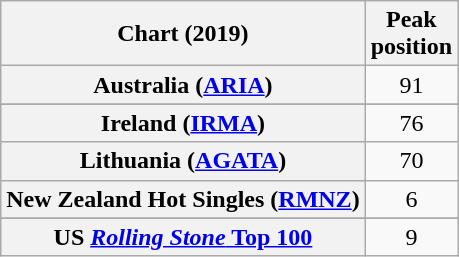<table class="wikitable sortable plainrowheaders" style="text-align:center">
<tr>
<th scope="col">Chart (2019)</th>
<th scope="col">Peak<br>position</th>
</tr>
<tr>
<th scope="row">Australia (<a href='#'>ARIA</a>)</th>
<td>91</td>
</tr>
<tr>
</tr>
<tr>
<th scope="row">Ireland (<a href='#'>IRMA</a>)</th>
<td>76</td>
</tr>
<tr>
<th scope="row">Lithuania (<a href='#'>AGATA</a>)</th>
<td>70</td>
</tr>
<tr>
<th scope="row">New Zealand Hot Singles (<a href='#'>RMNZ</a>)</th>
<td>6</td>
</tr>
<tr>
</tr>
<tr>
</tr>
<tr>
</tr>
<tr>
</tr>
<tr>
</tr>
<tr>
</tr>
<tr>
<th scope="row">US <a href='#'><em>Rolling Stone</em> Top 100</a></th>
<td>9</td>
</tr>
</table>
